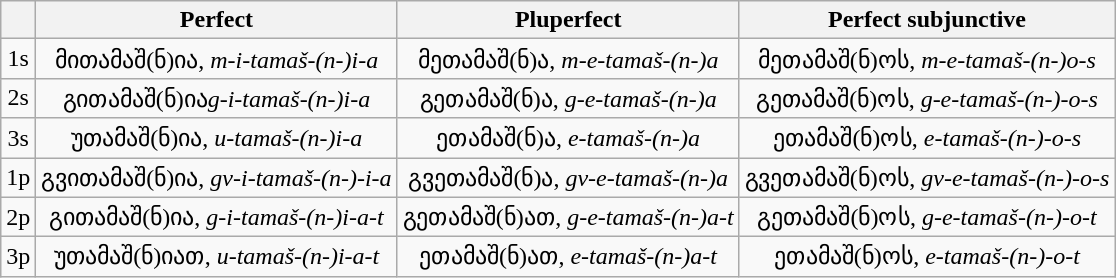<table class="wikitable" style="text-align:center;">
<tr>
<th> </th>
<th>Perfect</th>
<th>Pluperfect</th>
<th>Perfect subjunctive</th>
</tr>
<tr>
<td>1s</td>
<td>მითამაშ(ნ)ია, <em>m-i-tamaš-(n-)i-a</em></td>
<td>მეთამაშ(ნ)ა, <em>m-e-tamaš-(n-)a</em></td>
<td>მეთამაშ(ნ)ოს, <em>m-e-tamaš-(n-)o-s</em></td>
</tr>
<tr>
<td>2s</td>
<td>გითამაშ(ნ)ია<em>g-i-tamaš-(n-)i-a</em></td>
<td>გეთამაშ(ნ)ა, <em>g-e-tamaš-(n-)a</em></td>
<td>გეთამაშ(ნ)ოს, <em>g-e-tamaš-(n-)-o-s</em></td>
</tr>
<tr>
<td>3s</td>
<td>უთამაშ(ნ)ია, <em>u-tamaš-(n-)i-a</em></td>
<td>ეთამაშ(ნ)ა, <em>e-tamaš-(n-)a</em></td>
<td>ეთამაშ(ნ)ოს, <em>e-tamaš-(n-)-o-s</em></td>
</tr>
<tr>
<td>1p</td>
<td>გვითამაშ(ნ)ია, <em>gv-i-tamaš-(n-)-i-a</em></td>
<td>გვეთამაშ(ნ)ა, <em>gv-e-tamaš-(n-)a</em></td>
<td>გვეთამაშ(ნ)ოს, <em>gv-e-tamaš-(n-)-o-s</em></td>
</tr>
<tr>
<td>2p</td>
<td>გითამაშ(ნ)ია, <em>g-i-tamaš-(n-)i-a-t</em></td>
<td>გეთამაშ(ნ)ათ, <em>g-e-tamaš-(n-)a-t</em></td>
<td>გეთამაშ(ნ)ოს, <em>g-e-tamaš-(n-)-o-t</em></td>
</tr>
<tr>
<td>3p</td>
<td>უთამაშ(ნ)იათ, <em>u-tamaš-(n-)i-a-t</em></td>
<td>ეთამაშ(ნ)ათ, <em>e-tamaš-(n-)a-t</em></td>
<td>ეთამაშ(ნ)ოს, <em>e-tamaš-(n-)-o-t</em></td>
</tr>
</table>
